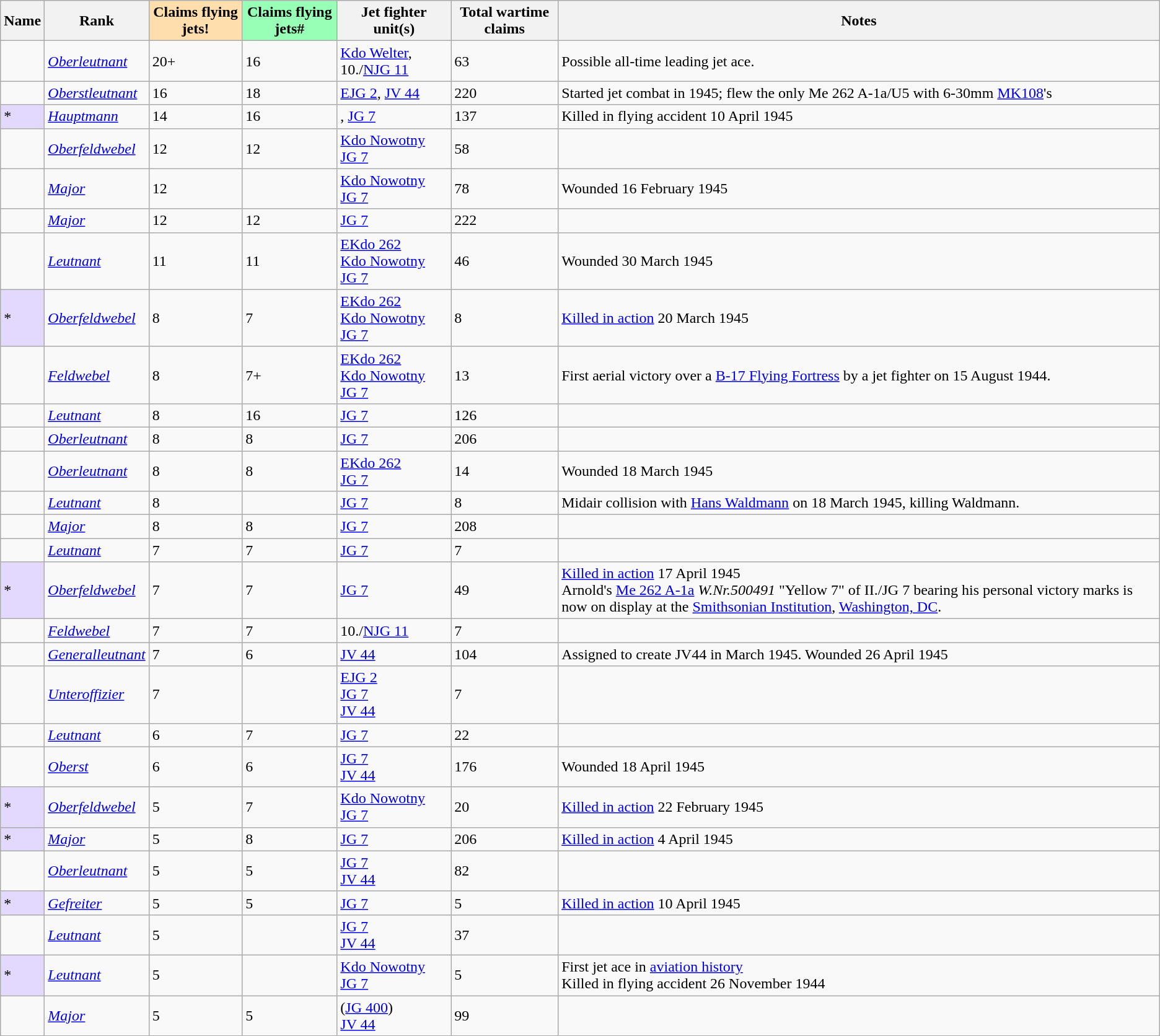<table class="wikitable sortable sticky-header">
<tr>
<th scope="col">Name</th>
<th scope="col">Rank</th>
<th scope="col" style="background:#ffdead">Claims flying jets!</th>
<th scope="col" style="background:#97ffb6">Claims flying jets#</th>
<th scope="col">Jet fighter unit(s)</th>
<th scope="col">Total wartime claims</th>
<th scope="col"  class="unsortable">Notes</th>
</tr>
<tr>
<td></td>
<td><em><a href='#'>Oberleutnant</a></em></td>
<td>20+</td>
<td>16</td>
<td><a href='#'>Kdo Welter</a>, 10./<a href='#'>NJG 11</a></td>
<td>63</td>
<td>Possible all-time leading jet ace.</td>
</tr>
<tr>
<td></td>
<td><em><a href='#'>Oberstleutnant</a></em></td>
<td>16</td>
<td>18</td>
<td><a href='#'>EJG 2</a>, <a href='#'>JV 44</a></td>
<td>220</td>
<td>Started jet combat in 1945; flew the only Me 262 A-1a/U5 with 6-30mm <a href='#'>MK108</a>'s</td>
</tr>
<tr>
<td style="background:#e3d9ff;">*</td>
<td><em><a href='#'>Hauptmann</a></em></td>
<td>14</td>
<td>16</td>
<td>, <a href='#'>JG 7</a></td>
<td>137</td>
<td>Killed in flying accident 10 April 1945</td>
</tr>
<tr>
<td></td>
<td><em><a href='#'>Oberfeldwebel</a></em></td>
<td>12</td>
<td>12</td>
<td><a href='#'>Kdo Nowotny</a><br><a href='#'>JG 7</a></td>
<td>58</td>
<td></td>
</tr>
<tr>
<td></td>
<td><em><a href='#'>Major</a></em></td>
<td>12</td>
<td></td>
<td><a href='#'>Kdo Nowotny</a><br><a href='#'>JG 7</a></td>
<td>78</td>
<td>Wounded 16 February 1945</td>
</tr>
<tr>
<td></td>
<td><em><a href='#'>Major</a></em></td>
<td>12</td>
<td>12</td>
<td><a href='#'>JG 7</a></td>
<td>222</td>
<td></td>
</tr>
<tr>
<td></td>
<td><em><a href='#'>Leutnant</a></em></td>
<td>11</td>
<td>11</td>
<td><a href='#'>EKdo 262</a><br><a href='#'>Kdo Nowotny</a><br><a href='#'>JG 7</a></td>
<td>46</td>
<td>Wounded 30 March 1945</td>
</tr>
<tr>
<td style="background:#e3d9ff;">*</td>
<td><em><a href='#'>Oberfeldwebel</a></em></td>
<td>8</td>
<td>7</td>
<td><a href='#'>EKdo 262</a><br><a href='#'>Kdo Nowotny</a><br><a href='#'>JG 7</a></td>
<td>8</td>
<td><a href='#'>Killed in action</a> 20 March 1945</td>
</tr>
<tr>
<td></td>
<td><em><a href='#'>Feldwebel</a></em></td>
<td>8</td>
<td>7+</td>
<td><a href='#'>EKdo 262</a><br><a href='#'>Kdo Nowotny</a><br><a href='#'>JG 7</a></td>
<td>13</td>
<td>First aerial victory over a <a href='#'>B-17 Flying Fortress</a> by a jet fighter on 15 August 1944.</td>
</tr>
<tr>
<td></td>
<td><em><a href='#'>Leutnant</a></em></td>
<td>8</td>
<td>16</td>
<td><a href='#'>JG 7</a></td>
<td>126</td>
<td></td>
</tr>
<tr>
<td></td>
<td><em><a href='#'>Oberleutnant</a></em></td>
<td>8</td>
<td>8</td>
<td><a href='#'>JG 7</a></td>
<td>206</td>
<td></td>
</tr>
<tr>
<td></td>
<td><em><a href='#'>Oberleutnant</a></em></td>
<td>8</td>
<td>8</td>
<td><a href='#'>EKdo 262</a><br><a href='#'>JG 7</a></td>
<td>14</td>
<td>Wounded 18 March 1945</td>
</tr>
<tr>
<td></td>
<td><em><a href='#'>Leutnant</a></em></td>
<td>8</td>
<td></td>
<td><a href='#'>JG 7</a></td>
<td>8</td>
<td>Midair collision with <a href='#'>Hans Waldmann</a> on 18 March 1945, killing Waldmann.</td>
</tr>
<tr>
<td></td>
<td><em><a href='#'>Major</a></em></td>
<td>8</td>
<td>8</td>
<td><a href='#'>JG 7</a></td>
<td>208</td>
<td></td>
</tr>
<tr>
<td></td>
<td><em><a href='#'>Leutnant</a></em></td>
<td>7</td>
<td>7</td>
<td><a href='#'>JG 7</a></td>
<td>7</td>
<td></td>
</tr>
<tr>
<td style="background:#e3d9ff;">*</td>
<td><em><a href='#'>Oberfeldwebel</a></em></td>
<td>7</td>
<td>7</td>
<td><a href='#'>JG 7</a></td>
<td>49</td>
<td><a href='#'>Killed in action</a> 17 April 1945<br>Arnold's <a href='#'>Me 262 A-1a</a> <em>W.Nr.500491</em> "Yellow 7" of II./JG 7 bearing his personal victory marks is now on display at the <a href='#'>Smithsonian Institution</a>, <a href='#'>Washington, DC</a>.</td>
</tr>
<tr>
<td></td>
<td><em><a href='#'>Feldwebel</a></em></td>
<td>7</td>
<td>7</td>
<td>10./<a href='#'>NJG 11</a></td>
<td>7</td>
<td></td>
</tr>
<tr>
<td></td>
<td><em><a href='#'>Generalleutnant</a></em></td>
<td>7</td>
<td>6</td>
<td><a href='#'>JV 44</a></td>
<td>104</td>
<td>Assigned to create JV44 in March 1945. Wounded 26 April 1945</td>
</tr>
<tr>
<td></td>
<td><em><a href='#'>Unteroffizier</a></em></td>
<td>7</td>
<td></td>
<td><a href='#'>EJG 2</a><br><a href='#'>JG 7</a><br><a href='#'>JV 44</a></td>
<td>7</td>
<td></td>
</tr>
<tr>
<td></td>
<td><em><a href='#'>Leutnant</a></em></td>
<td>6</td>
<td>7</td>
<td><a href='#'>JG 7</a></td>
<td>22</td>
<td></td>
</tr>
<tr>
<td></td>
<td><em><a href='#'>Oberst</a></em></td>
<td>6</td>
<td>6</td>
<td><a href='#'>JG 7</a><br><a href='#'>JV 44</a></td>
<td>176</td>
<td>Wounded 18 April 1945</td>
</tr>
<tr>
<td style="background:#e3d9ff;">*</td>
<td><em><a href='#'>Oberfeldwebel</a></em></td>
<td>5</td>
<td>7</td>
<td><a href='#'>Kdo Nowotny</a><br><a href='#'>JG 7</a></td>
<td>20</td>
<td><a href='#'>Killed in action</a> 22 February 1945</td>
</tr>
<tr>
<td style="background:#e3d9ff;">*</td>
<td><em><a href='#'>Major</a></em></td>
<td>5</td>
<td>8</td>
<td><a href='#'>JG 7</a></td>
<td>206</td>
<td><a href='#'>Killed in action</a> 4 April 1945</td>
</tr>
<tr>
<td></td>
<td><em><a href='#'>Oberleutnant</a></em></td>
<td>5</td>
<td>5</td>
<td><a href='#'>JG 7</a><br><a href='#'>JV 44</a></td>
<td>82</td>
<td></td>
</tr>
<tr>
<td style="background:#e3d9ff;">*</td>
<td><em><a href='#'>Gefreiter</a></em></td>
<td>5</td>
<td>5</td>
<td><a href='#'>JG 7</a></td>
<td>5</td>
<td><a href='#'>Killed in action</a> 10 April 1945</td>
</tr>
<tr>
<td></td>
<td><em><a href='#'>Leutnant</a></em></td>
<td>5</td>
<td></td>
<td><a href='#'>JG 7</a><br><a href='#'>JV 44</a></td>
<td>37</td>
<td></td>
</tr>
<tr>
<td style="background:#e3d9ff;">*</td>
<td><em><a href='#'>Leutnant</a></em></td>
<td>5</td>
<td></td>
<td><a href='#'>Kdo Nowotny</a><br><a href='#'>JG 7</a></td>
<td>5</td>
<td>First jet ace in <a href='#'>aviation history</a><br>Killed in flying accident 26 November 1944</td>
</tr>
<tr>
<td></td>
<td><em><a href='#'>Major</a></em></td>
<td>5</td>
<td>5</td>
<td>(<a href='#'>JG 400</a>)<br><a href='#'>JV 44</a></td>
<td>99</td>
<td></td>
</tr>
</table>
